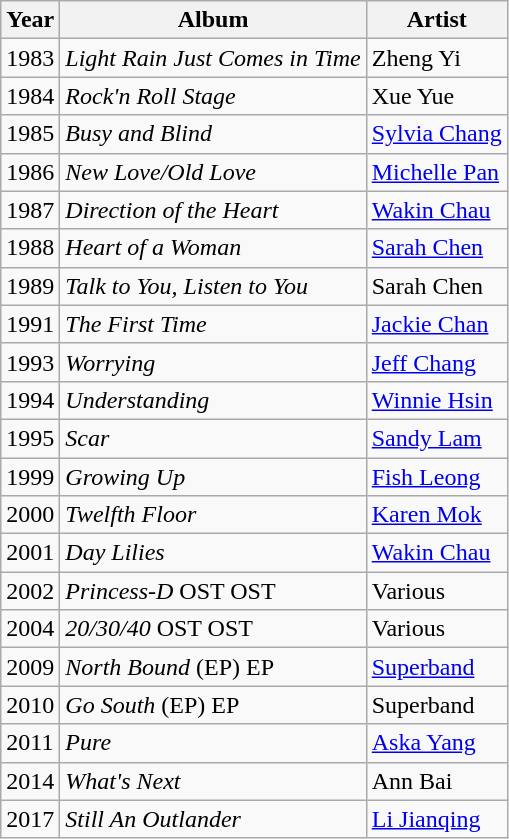<table class="wikitable sortable">
<tr>
<th>Year</th>
<th>Album</th>
<th>Artist</th>
</tr>
<tr>
<td>1983</td>
<td><em>Light Rain Just Comes in Time</em> </td>
<td>Zheng Yi</td>
</tr>
<tr>
<td>1984</td>
<td><em>Rock'n Roll Stage</em> </td>
<td>Xue Yue</td>
</tr>
<tr>
<td>1985</td>
<td><em>Busy and Blind</em> </td>
<td><a href='#'>Sylvia Chang</a></td>
</tr>
<tr>
<td>1986</td>
<td><em>New Love/Old Love</em> </td>
<td><a href='#'>Michelle Pan</a></td>
</tr>
<tr>
<td>1987</td>
<td><em>Direction of the Heart</em> </td>
<td><a href='#'>Wakin Chau</a></td>
</tr>
<tr>
<td>1988</td>
<td><em>Heart of a Woman</em> </td>
<td><a href='#'>Sarah Chen</a></td>
</tr>
<tr>
<td>1989</td>
<td><em>Talk to You, Listen to You</em> </td>
<td>Sarah Chen</td>
</tr>
<tr>
<td>1991</td>
<td><em>The First Time</em> </td>
<td><a href='#'>Jackie Chan</a></td>
</tr>
<tr>
<td>1993</td>
<td><em>Worrying</em> </td>
<td><a href='#'>Jeff Chang</a></td>
</tr>
<tr>
<td>1994</td>
<td><em>Understanding</em> </td>
<td><a href='#'>Winnie Hsin</a></td>
</tr>
<tr>
<td>1995</td>
<td><em>Scar</em> </td>
<td><a href='#'>Sandy Lam</a></td>
</tr>
<tr>
<td>1999</td>
<td><em>Growing Up</em> </td>
<td><a href='#'>Fish Leong</a></td>
</tr>
<tr>
<td>2000</td>
<td><em>Twelfth Floor</em> </td>
<td><a href='#'>Karen Mok</a></td>
</tr>
<tr>
<td>2001</td>
<td><em>Day Lilies</em> </td>
<td><a href='#'>Wakin Chau</a></td>
</tr>
<tr>
<td>2002</td>
<td><em>Princess-D</em> OST OST</td>
<td>Various</td>
</tr>
<tr>
<td>2004</td>
<td><em>20/30/40</em> OST OST</td>
<td>Various</td>
</tr>
<tr>
<td>2009</td>
<td><em>North Bound</em> (EP) EP</td>
<td><a href='#'>Superband</a></td>
</tr>
<tr>
<td>2010</td>
<td><em>Go South</em> (EP) EP</td>
<td>Superband</td>
</tr>
<tr>
<td>2011</td>
<td><em>Pure</em> </td>
<td><a href='#'>Aska Yang</a></td>
</tr>
<tr>
<td>2014</td>
<td><em>What's Next</em> </td>
<td>Ann Bai</td>
</tr>
<tr>
<td>2017</td>
<td><em>Still An Outlander</em> </td>
<td><a href='#'>Li Jianqing</a></td>
</tr>
</table>
